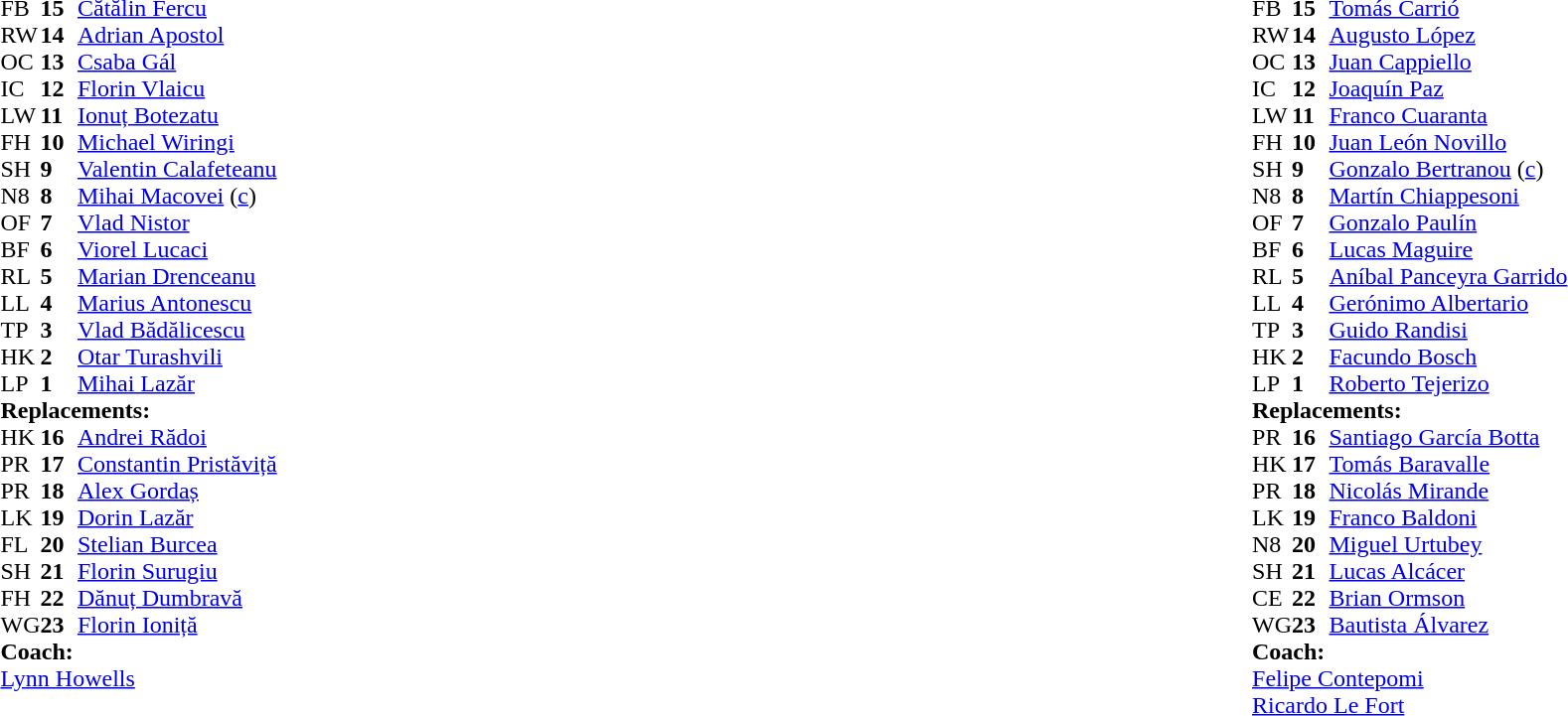<table style="width:100%">
<tr>
<td style="vertical-align:top; width:50%"><br><table cellspacing="0" cellpadding="0">
<tr>
<th width="25"></th>
<th width="25"></th>
</tr>
<tr>
<td>FB</td>
<td><strong>15</strong></td>
<td><a href='#'>Cătălin Fercu</a></td>
</tr>
<tr>
<td>RW</td>
<td><strong>14</strong></td>
<td><a href='#'>Adrian Apostol</a></td>
</tr>
<tr>
<td>OC</td>
<td><strong>13</strong></td>
<td><a href='#'>Csaba Gál</a></td>
</tr>
<tr>
<td>IC</td>
<td><strong>12</strong></td>
<td><a href='#'>Florin Vlaicu</a></td>
</tr>
<tr>
<td>LW</td>
<td><strong>11</strong></td>
<td><a href='#'>Ionuț Botezatu</a></td>
</tr>
<tr>
<td>FH</td>
<td><strong>10</strong></td>
<td><a href='#'>Michael Wiringi</a></td>
</tr>
<tr>
<td>SH</td>
<td><strong>9</strong></td>
<td><a href='#'>Valentin Calafeteanu</a></td>
<td></td>
<td></td>
</tr>
<tr>
<td>N8</td>
<td><strong>8</strong></td>
<td><a href='#'>Mihai Macovei</a> (<a href='#'>c</a>)</td>
</tr>
<tr>
<td>OF</td>
<td><strong>7</strong></td>
<td><a href='#'>Vlad Nistor</a></td>
</tr>
<tr>
<td>BF</td>
<td><strong>6</strong></td>
<td><a href='#'>Viorel Lucaci</a></td>
</tr>
<tr>
<td>RL</td>
<td><strong>5</strong></td>
<td><a href='#'>Marian Drenceanu</a></td>
</tr>
<tr>
<td>LL</td>
<td><strong>4</strong></td>
<td><a href='#'>Marius Antonescu</a></td>
</tr>
<tr>
<td>TP</td>
<td><strong>3</strong></td>
<td><a href='#'>Vlad Bădălicescu</a></td>
<td></td>
<td></td>
</tr>
<tr>
<td>HK</td>
<td><strong>2</strong></td>
<td><a href='#'>Otar Turashvili</a></td>
</tr>
<tr>
<td>LP</td>
<td><strong>1</strong></td>
<td><a href='#'>Mihai Lazăr</a></td>
<td></td>
<td></td>
</tr>
<tr>
<td colspan=3><strong>Replacements:</strong></td>
</tr>
<tr>
<td>HK</td>
<td><strong>16</strong></td>
<td><a href='#'>Andrei Rădoi</a></td>
<td></td>
<td></td>
</tr>
<tr>
<td>PR</td>
<td><strong>17</strong></td>
<td><a href='#'>Constantin Pristăviță</a></td>
<td></td>
<td></td>
</tr>
<tr>
<td>PR</td>
<td><strong>18</strong></td>
<td><a href='#'>Alex Gordaș</a></td>
</tr>
<tr>
<td>LK</td>
<td><strong>19</strong></td>
<td><a href='#'>Dorin Lazăr</a></td>
</tr>
<tr>
<td>FL</td>
<td><strong>20</strong></td>
<td><a href='#'>Stelian Burcea</a></td>
</tr>
<tr>
<td>SH</td>
<td><strong>21</strong></td>
<td><a href='#'>Florin Surugiu</a></td>
<td></td>
<td></td>
</tr>
<tr>
<td>FH</td>
<td><strong>22</strong></td>
<td><a href='#'>Dănuț Dumbravă</a></td>
</tr>
<tr>
<td>WG</td>
<td><strong>23</strong></td>
<td><a href='#'>Florin Ioniță</a></td>
</tr>
<tr>
<td colspan=3><strong>Coach:</strong></td>
</tr>
<tr>
<td colspan="4"> <a href='#'>Lynn Howells</a></td>
</tr>
</table>
</td>
<td style="vertical-align:top"></td>
<td style="vertical-align:top; width:50%"><br><table cellspacing="0" cellpadding="0" style="margin:auto">
<tr>
<th width="25"></th>
<th width="25"></th>
</tr>
<tr>
<td>FB</td>
<td><strong>15</strong></td>
<td><a href='#'>Tomás Carrió</a></td>
</tr>
<tr>
<td>RW</td>
<td><strong>14</strong></td>
<td><a href='#'>Augusto López</a></td>
</tr>
<tr>
<td>OC</td>
<td><strong>13</strong></td>
<td><a href='#'>Juan Cappiello</a></td>
</tr>
<tr>
<td>IC</td>
<td><strong>12</strong></td>
<td><a href='#'>Joaquín Paz</a></td>
</tr>
<tr>
<td>LW</td>
<td><strong>11</strong></td>
<td><a href='#'>Franco Cuaranta</a></td>
</tr>
<tr>
<td>FH</td>
<td><strong>10</strong></td>
<td><a href='#'>Juan León Novillo</a></td>
</tr>
<tr>
<td>SH</td>
<td><strong>9</strong></td>
<td><a href='#'>Gonzalo Bertranou</a> (<a href='#'>c</a>)</td>
</tr>
<tr>
<td>N8</td>
<td><strong>8</strong></td>
<td><a href='#'>Martín Chiappesoni</a></td>
</tr>
<tr>
<td>OF</td>
<td><strong>7</strong></td>
<td><a href='#'>Gonzalo Paulín</a></td>
</tr>
<tr>
<td>BF</td>
<td><strong>6</strong></td>
<td><a href='#'>Lucas Maguire</a> </td>
</tr>
<tr>
<td>RL</td>
<td><strong>5</strong></td>
<td><a href='#'>Aníbal Panceyra Garrido</a></td>
</tr>
<tr>
<td>LL</td>
<td><strong>4</strong></td>
<td><a href='#'>Gerónimo Albertario</a></td>
</tr>
<tr>
<td>TP</td>
<td><strong>3</strong></td>
<td><a href='#'>Guido Randisi</a></td>
</tr>
<tr>
<td>HK</td>
<td><strong>2</strong></td>
<td><a href='#'>Facundo Bosch</a></td>
</tr>
<tr>
<td>LP</td>
<td><strong>1</strong></td>
<td><a href='#'>Roberto Tejerizo</a></td>
</tr>
<tr>
<td colspan=3><strong>Replacements:</strong></td>
</tr>
<tr>
<td>PR</td>
<td><strong>16</strong></td>
<td><a href='#'>Santiago García Botta</a></td>
</tr>
<tr>
<td>HK</td>
<td><strong>17</strong></td>
<td><a href='#'>Tomás Baravalle</a></td>
</tr>
<tr>
<td>PR</td>
<td><strong>18</strong></td>
<td><a href='#'>Nicolás Mirande</a></td>
</tr>
<tr>
<td>LK</td>
<td><strong>19</strong></td>
<td><a href='#'>Franco Baldoni</a></td>
</tr>
<tr>
<td>N8</td>
<td><strong>20</strong></td>
<td><a href='#'>Miguel Urtubey</a></td>
</tr>
<tr>
<td>SH</td>
<td><strong>21</strong></td>
<td><a href='#'>Lucas Alcácer</a></td>
</tr>
<tr>
<td>CE</td>
<td><strong>22</strong></td>
<td><a href='#'>Brian Ormson</a></td>
</tr>
<tr>
<td>WG</td>
<td><strong>23</strong></td>
<td><a href='#'>Bautista Álvarez</a></td>
</tr>
<tr>
<td colspan=3><strong>Coach:</strong></td>
</tr>
<tr>
<td colspan="4"> <a href='#'>Felipe Contepomi</a><br> <a href='#'>Ricardo Le Fort</a></td>
</tr>
</table>
</td>
</tr>
</table>
